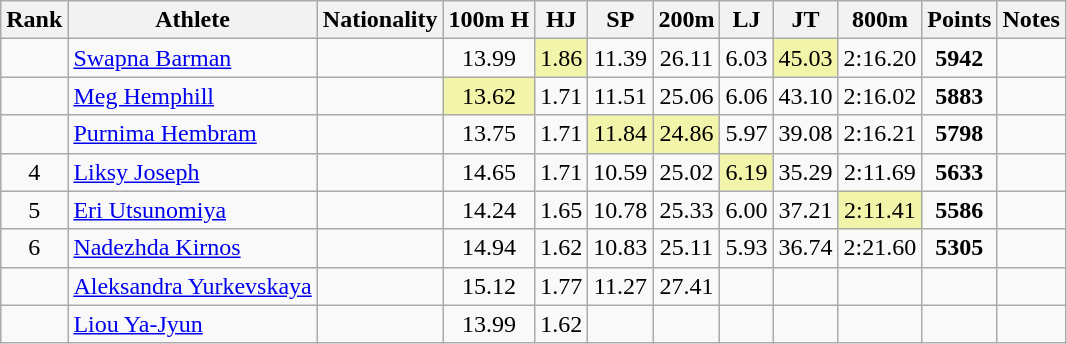<table class="wikitable sortable" style=" text-align:center">
<tr>
<th>Rank</th>
<th>Athlete</th>
<th>Nationality</th>
<th>100m H</th>
<th>HJ</th>
<th>SP</th>
<th>200m</th>
<th>LJ</th>
<th>JT</th>
<th>800m</th>
<th>Points</th>
<th>Notes</th>
</tr>
<tr>
<td></td>
<td align=left><a href='#'>Swapna Barman</a></td>
<td align=left></td>
<td>13.99</td>
<td bgcolor=#F2F5A9>1.86</td>
<td>11.39</td>
<td>26.11</td>
<td>6.03</td>
<td bgcolor=#F2F5A9>45.03</td>
<td>2:16.20</td>
<td><strong>5942</strong></td>
<td></td>
</tr>
<tr>
<td></td>
<td align=left><a href='#'>Meg Hemphill</a></td>
<td align=left></td>
<td bgcolor=#F2F5A9>13.62</td>
<td>1.71</td>
<td>11.51</td>
<td>25.06</td>
<td>6.06</td>
<td>43.10</td>
<td>2:16.02</td>
<td><strong>5883</strong></td>
<td></td>
</tr>
<tr>
<td></td>
<td align=left><a href='#'>Purnima Hembram</a></td>
<td align=left></td>
<td>13.75</td>
<td>1.71</td>
<td bgcolor=#F2F5A9>11.84</td>
<td bgcolor=#F2F5A9>24.86</td>
<td>5.97</td>
<td>39.08</td>
<td>2:16.21</td>
<td><strong>5798</strong></td>
<td></td>
</tr>
<tr>
<td>4</td>
<td align=left><a href='#'>Liksy Joseph</a></td>
<td align=left></td>
<td>14.65</td>
<td>1.71</td>
<td>10.59</td>
<td>25.02</td>
<td bgcolor=#F2F5A9>6.19</td>
<td>35.29</td>
<td>2:11.69</td>
<td><strong>5633</strong></td>
<td></td>
</tr>
<tr>
<td>5</td>
<td align=left><a href='#'>Eri Utsunomiya</a></td>
<td align=left></td>
<td>14.24</td>
<td>1.65</td>
<td>10.78</td>
<td>25.33</td>
<td>6.00</td>
<td>37.21</td>
<td bgcolor=#F2F5A9>2:11.41</td>
<td><strong>5586</strong></td>
<td></td>
</tr>
<tr>
<td>6</td>
<td align=left><a href='#'>Nadezhda Kirnos</a></td>
<td align=left></td>
<td>14.94</td>
<td>1.62</td>
<td>10.83</td>
<td>25.11</td>
<td>5.93</td>
<td>36.74</td>
<td>2:21.60</td>
<td><strong>5305</strong></td>
<td></td>
</tr>
<tr>
<td></td>
<td align=left><a href='#'>Aleksandra Yurkevskaya</a></td>
<td align=left></td>
<td>15.12</td>
<td>1.77</td>
<td>11.27</td>
<td>27.41</td>
<td></td>
<td></td>
<td></td>
<td><strong></strong></td>
<td></td>
</tr>
<tr>
<td></td>
<td align=left><a href='#'>Liou Ya-Jyun</a></td>
<td align=left></td>
<td>13.99</td>
<td>1.62</td>
<td></td>
<td></td>
<td></td>
<td></td>
<td></td>
<td><strong></strong></td>
<td></td>
</tr>
</table>
